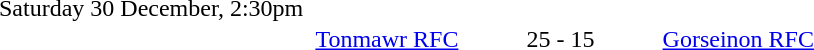<table style="width:70%;" cellspacing="1">
<tr>
<th width=35%></th>
<th width=15%></th>
<th></th>
</tr>
<tr>
<td>Saturday 30 December, 2:30pm</td>
</tr>
<tr>
<td align=right><a href='#'>Tonmawr RFC</a></td>
<td align=center>25 - 15</td>
<td><a href='#'>Gorseinon RFC</a></td>
</tr>
</table>
